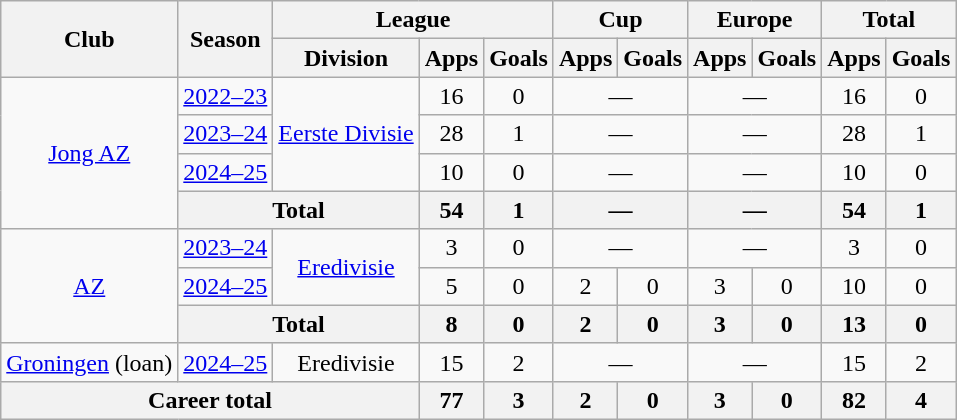<table class="wikitable" style="text-align: center;">
<tr>
<th rowspan="2">Club</th>
<th rowspan="2">Season</th>
<th colspan="3">League</th>
<th colspan="2">Cup</th>
<th colspan="2">Europe</th>
<th colspan="2">Total</th>
</tr>
<tr>
<th>Division</th>
<th>Apps</th>
<th>Goals</th>
<th>Apps</th>
<th>Goals</th>
<th>Apps</th>
<th>Goals</th>
<th>Apps</th>
<th>Goals</th>
</tr>
<tr>
<td rowspan="4"><a href='#'>Jong AZ</a></td>
<td><a href='#'>2022–23</a></td>
<td rowspan="3"><a href='#'>Eerste Divisie</a></td>
<td>16</td>
<td>0</td>
<td colspan="2">—</td>
<td colspan="2">—</td>
<td>16</td>
<td>0</td>
</tr>
<tr>
<td><a href='#'>2023–24</a></td>
<td>28</td>
<td>1</td>
<td colspan="2">—</td>
<td colspan="2">—</td>
<td>28</td>
<td>1</td>
</tr>
<tr>
<td><a href='#'>2024–25</a></td>
<td>10</td>
<td>0</td>
<td colspan="2">—</td>
<td colspan="2">—</td>
<td>10</td>
<td>0</td>
</tr>
<tr>
<th colspan="2">Total</th>
<th>54</th>
<th>1</th>
<th colspan="2">—</th>
<th colspan="2">—</th>
<th>54</th>
<th>1</th>
</tr>
<tr>
<td rowspan="3"><a href='#'>AZ</a></td>
<td><a href='#'>2023–24</a></td>
<td rowspan="2"><a href='#'>Eredivisie</a></td>
<td>3</td>
<td>0</td>
<td colspan="2">—</td>
<td colspan="2">—</td>
<td>3</td>
<td>0</td>
</tr>
<tr>
<td><a href='#'>2024–25</a></td>
<td>5</td>
<td>0</td>
<td>2</td>
<td>0</td>
<td>3</td>
<td>0</td>
<td>10</td>
<td>0</td>
</tr>
<tr>
<th colspan="2">Total</th>
<th>8</th>
<th>0</th>
<th>2</th>
<th>0</th>
<th>3</th>
<th>0</th>
<th>13</th>
<th>0</th>
</tr>
<tr>
<td><a href='#'>Groningen</a> (loan)</td>
<td><a href='#'>2024–25</a></td>
<td>Eredivisie</td>
<td>15</td>
<td>2</td>
<td colspan="2">—</td>
<td colspan="2">—</td>
<td>15</td>
<td>2</td>
</tr>
<tr>
<th colspan="3">Career total</th>
<th>77</th>
<th>3</th>
<th>2</th>
<th>0</th>
<th>3</th>
<th>0</th>
<th>82</th>
<th>4</th>
</tr>
</table>
